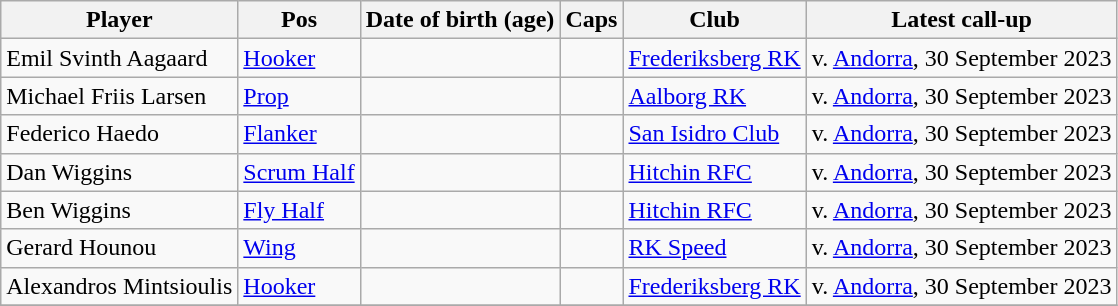<table class="wikitable" style="font-size: 100%;">
<tr>
<th>Player</th>
<th>Pos</th>
<th>Date of birth (age)</th>
<th>Caps</th>
<th>Club</th>
<th>Latest call-up</th>
</tr>
<tr>
<td>Emil Svinth Aagaard</td>
<td><a href='#'>Hooker</a></td>
<td></td>
<td></td>
<td> <a href='#'>Frederiksberg RK</a></td>
<td>v.  <a href='#'>Andorra</a>, 30 September 2023</td>
</tr>
<tr>
<td>Michael Friis Larsen</td>
<td><a href='#'>Prop</a></td>
<td></td>
<td></td>
<td> <a href='#'>Aalborg RK</a></td>
<td>v.  <a href='#'>Andorra</a>, 30 September 2023</td>
</tr>
<tr>
<td>Federico Haedo</td>
<td><a href='#'>Flanker</a></td>
<td></td>
<td></td>
<td> <a href='#'>San Isidro Club</a></td>
<td>v.  <a href='#'>Andorra</a>, 30 September 2023</td>
</tr>
<tr>
<td>Dan Wiggins</td>
<td><a href='#'>Scrum Half</a></td>
<td></td>
<td></td>
<td> <a href='#'>Hitchin RFC</a></td>
<td>v.  <a href='#'>Andorra</a>, 30 September 2023</td>
</tr>
<tr>
<td>Ben Wiggins</td>
<td><a href='#'>Fly Half</a></td>
<td></td>
<td></td>
<td> <a href='#'>Hitchin RFC</a></td>
<td>v.  <a href='#'>Andorra</a>, 30 September 2023</td>
</tr>
<tr>
<td>Gerard Hounou</td>
<td><a href='#'>Wing</a></td>
<td></td>
<td></td>
<td> <a href='#'>RK Speed</a></td>
<td>v.  <a href='#'>Andorra</a>, 30 September 2023</td>
</tr>
<tr>
<td>Alexandros Mintsioulis</td>
<td><a href='#'>Hooker</a></td>
<td></td>
<td></td>
<td> <a href='#'>Frederiksberg RK</a></td>
<td>v.  <a href='#'>Andorra</a>, 30 September 2023</td>
</tr>
<tr>
</tr>
</table>
